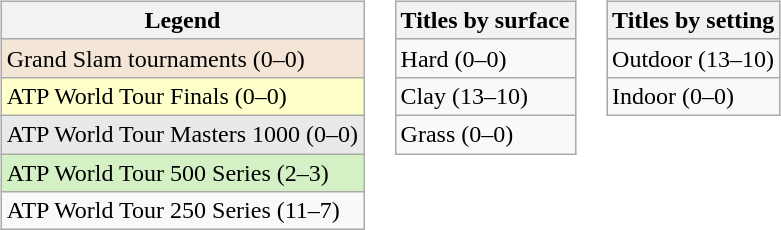<table>
<tr valign="top">
<td><br><table class="wikitable">
<tr>
<th>Legend</th>
</tr>
<tr style="background:#f3e6d7;">
<td>Grand Slam tournaments (0–0)</td>
</tr>
<tr style="background:#ffffcc;">
<td>ATP World Tour Finals (0–0)</td>
</tr>
<tr style="background:#e9e9e9;">
<td>ATP World Tour Masters 1000 (0–0)</td>
</tr>
<tr style="background:#d4f1c5;">
<td>ATP World Tour 500 Series (2–3)</td>
</tr>
<tr>
<td>ATP World Tour 250 Series (11–7)</td>
</tr>
</table>
</td>
<td><br><table class="wikitable">
<tr>
<th>Titles by surface</th>
</tr>
<tr>
<td>Hard (0–0)</td>
</tr>
<tr>
<td>Clay (13–10)</td>
</tr>
<tr>
<td>Grass (0–0)</td>
</tr>
</table>
</td>
<td><br><table class="wikitable">
<tr>
<th>Titles by setting</th>
</tr>
<tr>
<td>Outdoor (13–10)</td>
</tr>
<tr>
<td>Indoor (0–0)</td>
</tr>
</table>
</td>
</tr>
</table>
